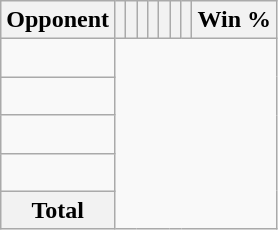<table class="wikitable sortable collapsible collapsed" style="text-align: center;">
<tr>
<th>Opponent</th>
<th></th>
<th></th>
<th></th>
<th></th>
<th></th>
<th></th>
<th></th>
<th>Win %</th>
</tr>
<tr>
<td align="left"><br></td>
</tr>
<tr>
<td align="left"><br></td>
</tr>
<tr>
<td align="left"><br></td>
</tr>
<tr>
<td align="left"><br></td>
</tr>
<tr class="sortbottom">
<th>Total<br></th>
</tr>
</table>
